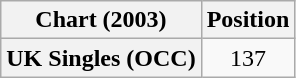<table class="wikitable plainrowheaders" style="text-align:center">
<tr>
<th>Chart (2003)</th>
<th>Position</th>
</tr>
<tr>
<th scope="row">UK Singles (OCC)</th>
<td>137</td>
</tr>
</table>
